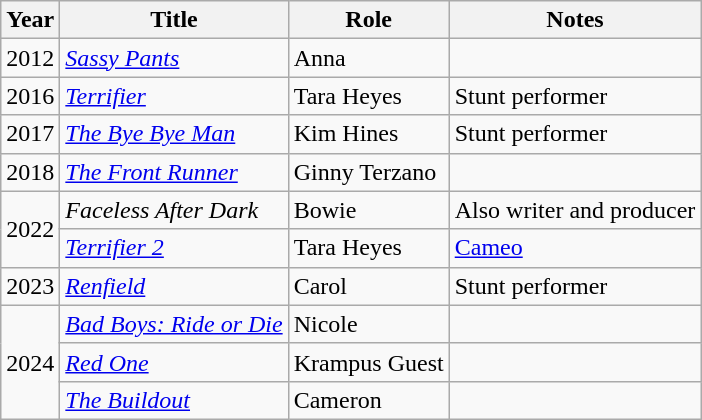<table class="wikitable">
<tr>
<th>Year</th>
<th>Title</th>
<th>Role</th>
<th>Notes</th>
</tr>
<tr>
<td>2012</td>
<td><em><a href='#'>Sassy Pants</a></em></td>
<td>Anna</td>
<td></td>
</tr>
<tr>
<td>2016</td>
<td><em><a href='#'>Terrifier</a></em></td>
<td>Tara Heyes</td>
<td>Stunt performer</td>
</tr>
<tr>
<td>2017</td>
<td><em><a href='#'>The Bye Bye Man</a></em></td>
<td>Kim Hines</td>
<td>Stunt performer</td>
</tr>
<tr>
<td>2018</td>
<td><a href='#'><em>The Front Runner</em></a></td>
<td>Ginny Terzano</td>
<td></td>
</tr>
<tr>
<td rowspan="2">2022</td>
<td><em>Faceless After Dark</em></td>
<td>Bowie</td>
<td>Also writer and producer</td>
</tr>
<tr>
<td><em><a href='#'>Terrifier 2</a></em></td>
<td>Tara Heyes</td>
<td><a href='#'>Cameo</a></td>
</tr>
<tr>
<td>2023</td>
<td><em><a href='#'>Renfield</a></em></td>
<td>Carol</td>
<td>Stunt performer</td>
</tr>
<tr>
<td rowspan="3">2024</td>
<td><em><a href='#'>Bad Boys: Ride or Die</a></em></td>
<td>Nicole</td>
<td></td>
</tr>
<tr>
<td><em><a href='#'>Red One</a></em></td>
<td>Krampus Guest</td>
<td></td>
</tr>
<tr>
<td><em><a href='#'>The Buildout</a></em></td>
<td>Cameron</td>
<td></td>
</tr>
</table>
